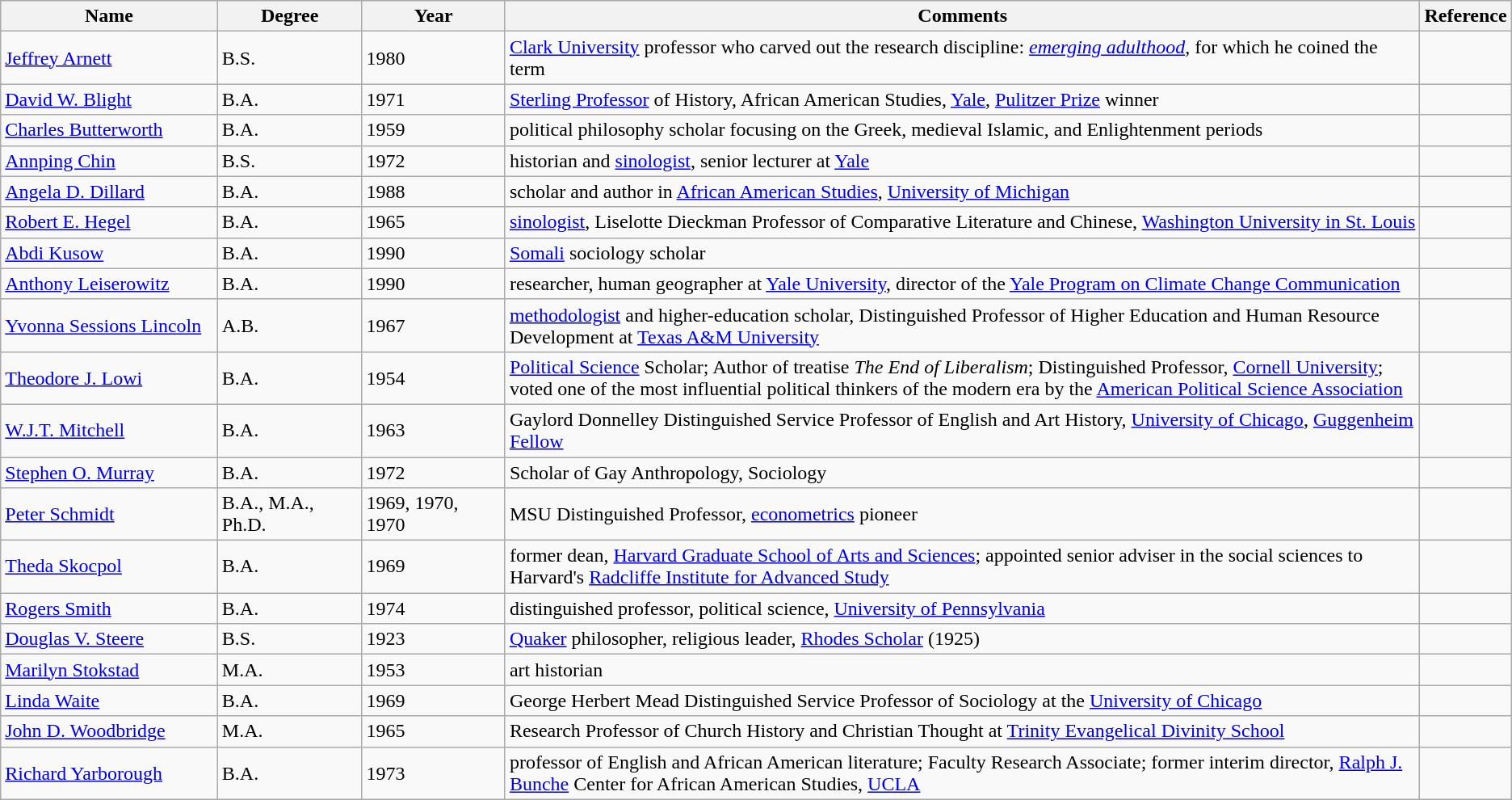<table class="wikitable sortable">
<tr>
<th style="width:15%;">Name</th>
<th style="width:10%;">Degree</th>
<th style="width:10%;">Year</th>
<th style="width:65%;">Comments</th>
<th style="width:5%;">Reference</th>
</tr>
<tr>
<td><a href='#'>Jeffrey Arnett</a></td>
<td>B.S.</td>
<td>1980</td>
<td><a href='#'>Clark University</a> professor who carved out the research discipline: <em><a href='#'>emerging adulthood</a></em>, for which he coined the term</td>
<td></td>
</tr>
<tr>
<td><a href='#'>David W. Blight</a></td>
<td>B.A.</td>
<td>1971</td>
<td><a href='#'>Sterling Professor</a> of History, African American Studies, <a href='#'>Yale</a>, <a href='#'>Pulitzer Prize</a> winner</td>
<td></td>
</tr>
<tr>
<td><a href='#'>Charles Butterworth</a></td>
<td>B.A.</td>
<td>1959</td>
<td>political philosophy scholar focusing on the Greek, medieval Islamic, and Enlightenment periods</td>
<td></td>
</tr>
<tr>
<td><a href='#'>Annping Chin</a></td>
<td>B.S.</td>
<td>1972</td>
<td>historian and <a href='#'>sinologist</a>, senior lecturer at <a href='#'>Yale</a></td>
<td></td>
</tr>
<tr>
<td><a href='#'>Angela D. Dillard</a></td>
<td>B.A.</td>
<td>1988</td>
<td>scholar and author in <a href='#'>African American Studies</a>, <a href='#'>University of Michigan</a></td>
<td></td>
</tr>
<tr>
<td><a href='#'>Robert E. Hegel</a></td>
<td>B.A.</td>
<td>1965</td>
<td><a href='#'>sinologist</a>, Liselotte Dieckman Professor of Comparative Literature and Chinese, <a href='#'>Washington University in St. Louis</a></td>
<td></td>
</tr>
<tr>
<td><a href='#'>Abdi Kusow</a></td>
<td>B.A.</td>
<td>1990</td>
<td><a href='#'>Somali</a> sociology scholar</td>
<td></td>
</tr>
<tr>
<td><a href='#'>Anthony Leiserowitz</a></td>
<td>B.A.</td>
<td>1990</td>
<td>researcher, human geographer at <a href='#'>Yale University</a>, director of the <a href='#'>Yale Program on Climate Change Communication</a></td>
<td></td>
</tr>
<tr>
<td><a href='#'>Yvonna Sessions Lincoln</a></td>
<td>A.B.</td>
<td>1967</td>
<td><a href='#'>methodologist</a> and higher-education scholar, Distinguished Professor of Higher Education and Human Resource Development at <a href='#'>Texas A&M University</a></td>
<td></td>
</tr>
<tr>
<td><a href='#'>Theodore J. Lowi</a></td>
<td>B.A.</td>
<td>1954</td>
<td><a href='#'>Political Science</a> Scholar; Author of treatise <em>The End of Liberalism</em>; Distinguished Professor, <a href='#'>Cornell University</a>; voted one of the most influential political thinkers of the modern era by the <a href='#'>American Political Science Association</a></td>
<td></td>
</tr>
<tr>
<td><a href='#'>W.J.T. Mitchell</a></td>
<td>B.A.</td>
<td>1963</td>
<td>Gaylord Donnelley Distinguished Service Professor of English and Art History, <a href='#'>University of Chicago</a>, <a href='#'>Guggenheim Fellow</a></td>
<td></td>
</tr>
<tr>
<td><a href='#'>Stephen O. Murray</a></td>
<td>B.A.</td>
<td>1972</td>
<td>Scholar of Gay Anthropology, Sociology</td>
<td></td>
</tr>
<tr>
<td><a href='#'>Peter Schmidt</a></td>
<td>B.A., M.A., Ph.D.</td>
<td>1969, 1970, 1970</td>
<td>MSU Distinguished Professor, <a href='#'>econometrics</a> pioneer</td>
<td></td>
</tr>
<tr>
<td><a href='#'>Theda Skocpol</a></td>
<td>B.A.</td>
<td>1969</td>
<td>former dean, <a href='#'>Harvard Graduate School of Arts and Sciences</a>; appointed senior adviser in the social sciences to Harvard's <a href='#'>Radcliffe Institute for Advanced Study</a></td>
<td></td>
</tr>
<tr>
<td><a href='#'>Rogers Smith</a></td>
<td>B.A.</td>
<td>1974</td>
<td>distinguished professor, political science, <a href='#'>University of Pennsylvania</a></td>
<td></td>
</tr>
<tr>
<td><a href='#'>Douglas V. Steere</a></td>
<td>B.S.</td>
<td>1923</td>
<td><a href='#'>Quaker</a> philosopher, religious leader, <a href='#'>Rhodes Scholar</a> (1925)</td>
<td></td>
</tr>
<tr>
<td><a href='#'>Marilyn Stokstad</a></td>
<td>M.A.</td>
<td>1953</td>
<td>art historian</td>
<td></td>
</tr>
<tr>
<td><a href='#'>Linda Waite</a></td>
<td>B.A.</td>
<td>1969</td>
<td>George Herbert Mead Distinguished Service Professor of Sociology at the <a href='#'>University of Chicago</a></td>
<td></td>
</tr>
<tr>
<td><a href='#'>John D. Woodbridge</a></td>
<td>M.A.</td>
<td>1965</td>
<td>Research Professor of Church History and Christian Thought at <a href='#'>Trinity Evangelical Divinity School</a></td>
<td></td>
</tr>
<tr>
<td><a href='#'>Richard Yarborough</a></td>
<td>B.A.</td>
<td>1973</td>
<td>professor of English and African American literature; Faculty Research Associate; former interim director, <a href='#'>Ralph J. Bunche</a> Center for African American Studies, <a href='#'>UCLA</a></td>
<td></td>
</tr>
</table>
